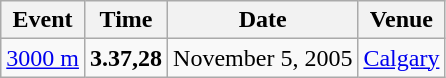<table class='wikitable'>
<tr>
<th>Event</th>
<th>Time</th>
<th>Date</th>
<th>Venue</th>
</tr>
<tr>
<td><a href='#'>3000 m</a></td>
<td><strong>3.37,28</strong></td>
<td>November 5, 2005</td>
<td align=left><a href='#'>Calgary</a></td>
</tr>
</table>
